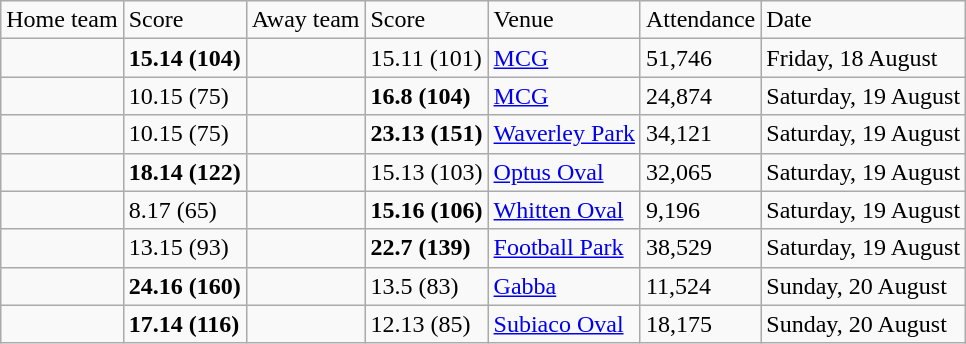<table class="wikitable" style="text-align:left">
<tr>
<td>Home team</td>
<td>Score</td>
<td>Away team</td>
<td>Score</td>
<td>Venue</td>
<td>Attendance</td>
<td>Date</td>
</tr>
<tr>
<td><strong></strong></td>
<td><strong>15.14 (104)</strong></td>
<td></td>
<td>15.11 (101)</td>
<td><a href='#'>MCG</a></td>
<td>51,746</td>
<td>Friday, 18 August</td>
</tr>
<tr>
<td></td>
<td>10.15 (75)</td>
<td><strong></strong></td>
<td><strong>16.8 (104)</strong></td>
<td><a href='#'>MCG</a></td>
<td>24,874</td>
<td>Saturday, 19 August</td>
</tr>
<tr>
<td></td>
<td>10.15 (75)</td>
<td><strong></strong></td>
<td><strong>23.13 (151)</strong></td>
<td><a href='#'>Waverley Park</a></td>
<td>34,121</td>
<td>Saturday, 19 August</td>
</tr>
<tr>
<td><strong></strong></td>
<td><strong>18.14 (122)</strong></td>
<td></td>
<td>15.13 (103)</td>
<td><a href='#'>Optus Oval</a></td>
<td>32,065</td>
<td>Saturday, 19 August</td>
</tr>
<tr>
<td></td>
<td>8.17 (65)</td>
<td><strong></strong></td>
<td><strong>15.16 (106)</strong></td>
<td><a href='#'>Whitten Oval</a></td>
<td>9,196</td>
<td>Saturday, 19 August</td>
</tr>
<tr>
<td></td>
<td>13.15 (93)</td>
<td><strong></strong></td>
<td><strong>22.7 (139)</strong></td>
<td><a href='#'>Football Park</a></td>
<td>38,529</td>
<td>Saturday, 19 August</td>
</tr>
<tr>
<td><strong></strong></td>
<td><strong>24.16 (160)</strong></td>
<td></td>
<td>13.5 (83)</td>
<td><a href='#'>Gabba</a></td>
<td>11,524</td>
<td>Sunday, 20 August</td>
</tr>
<tr>
<td><strong></strong></td>
<td><strong>17.14 (116)</strong></td>
<td></td>
<td>12.13 (85)</td>
<td><a href='#'>Subiaco Oval</a></td>
<td>18,175</td>
<td>Sunday, 20 August</td>
</tr>
</table>
